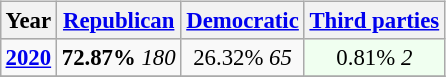<table class="wikitable" style="float:right; font-size:95%;">
<tr bgcolor=lightgrey>
<th>Year</th>
<th><a href='#'>Republican</a></th>
<th><a href='#'>Democratic</a></th>
<th><a href='#'>Third parties</a></th>
</tr>
<tr>
<td style="text-align:center;" ><strong><a href='#'>2020</a></strong></td>
<td style="text-align:center;" ><strong>72.87%</strong> <em>180</em></td>
<td style="text-align:center;" >26.32% <em>65</em></td>
<td style="text-align:center; background:honeyDew;">0.81% <em>2</em></td>
</tr>
<tr>
</tr>
</table>
